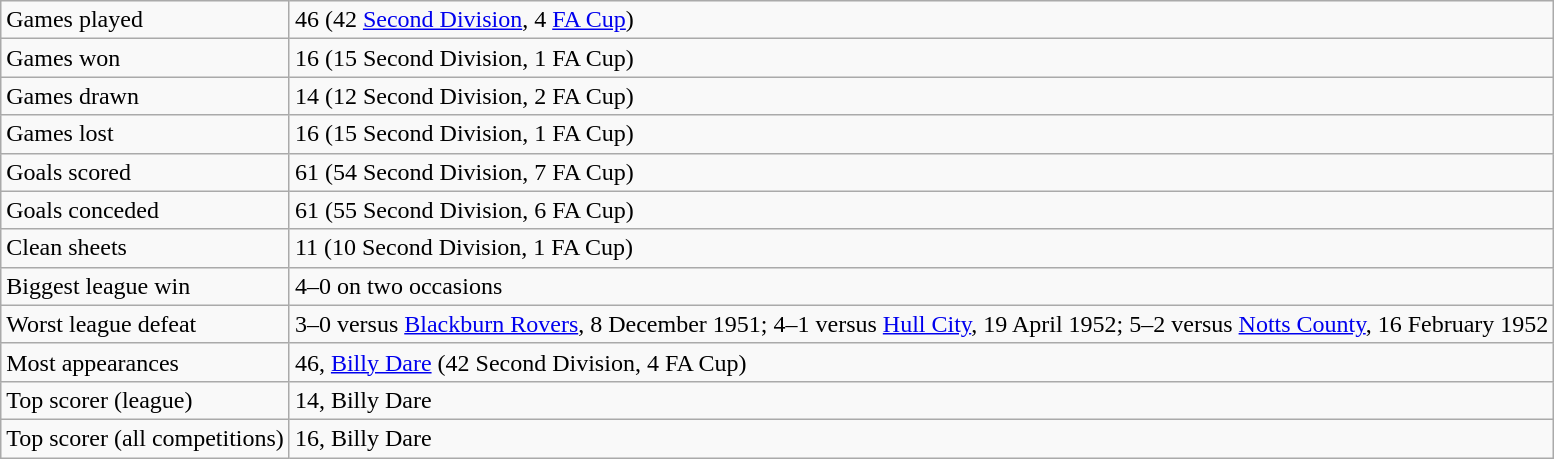<table class="wikitable">
<tr>
<td>Games played</td>
<td>46 (42 <a href='#'>Second Division</a>, 4 <a href='#'>FA Cup</a>)</td>
</tr>
<tr>
<td>Games won</td>
<td>16 (15 Second Division, 1 FA Cup)</td>
</tr>
<tr>
<td>Games drawn</td>
<td>14 (12 Second Division, 2 FA Cup)</td>
</tr>
<tr>
<td>Games lost</td>
<td>16 (15 Second Division, 1 FA Cup)</td>
</tr>
<tr>
<td>Goals scored</td>
<td>61 (54 Second Division, 7 FA Cup)</td>
</tr>
<tr>
<td>Goals conceded</td>
<td>61 (55 Second Division, 6 FA Cup)</td>
</tr>
<tr>
<td>Clean sheets</td>
<td>11 (10 Second Division, 1 FA Cup)</td>
</tr>
<tr>
<td>Biggest league win</td>
<td>4–0 on two occasions</td>
</tr>
<tr>
<td>Worst league defeat</td>
<td>3–0 versus <a href='#'>Blackburn Rovers</a>, 8 December 1951; 4–1 versus <a href='#'>Hull City</a>, 19 April 1952; 5–2 versus <a href='#'>Notts County</a>, 16 February 1952</td>
</tr>
<tr>
<td>Most appearances</td>
<td>46, <a href='#'>Billy Dare</a> (42 Second Division, 4 FA Cup)</td>
</tr>
<tr>
<td>Top scorer (league)</td>
<td>14, Billy Dare</td>
</tr>
<tr>
<td>Top scorer (all competitions)</td>
<td>16, Billy Dare</td>
</tr>
</table>
